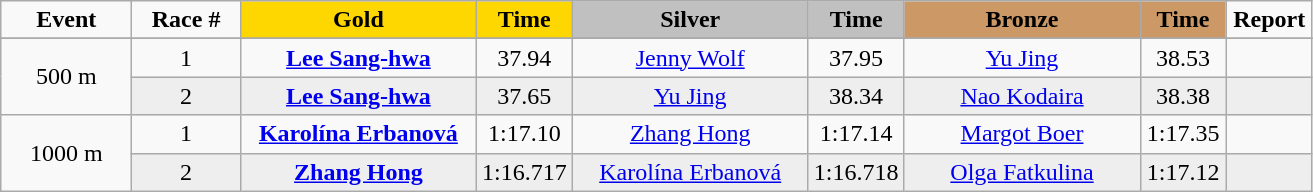<table class="wikitable">
<tr>
<td width="80" align="center"><strong>Event</strong></td>
<td width="65" align="center"><strong>Race #</strong></td>
<td width="150" bgcolor="gold" align="center"><strong>Gold</strong></td>
<td width="50" bgcolor="gold" align="center"><strong>Time</strong></td>
<td width="150" bgcolor="silver" align="center"><strong>Silver</strong></td>
<td width="50" bgcolor="silver" align="center"><strong>Time</strong></td>
<td width="150" bgcolor="#CC9966" align="center"><strong>Bronze</strong></td>
<td width="50" bgcolor="#CC9966" align="center"><strong>Time</strong></td>
<td width="50" align="center"><strong>Report</strong></td>
</tr>
<tr bgcolor="#cccccc">
</tr>
<tr>
<td rowspan=2 align="center">500 m</td>
<td align="center">1</td>
<td align="center"><strong><a href='#'>Lee Sang-hwa</a></strong><br><small></small></td>
<td align="center">37.94</td>
<td align="center"><a href='#'>Jenny Wolf</a><br><small></small></td>
<td align="center">37.95</td>
<td align="center"><a href='#'>Yu Jing</a><br><small></small></td>
<td align="center">38.53</td>
<td align="center"></td>
</tr>
<tr bgcolor="#eeeeee">
<td align="center">2</td>
<td align="center"><strong><a href='#'>Lee Sang-hwa</a></strong><br><small></small></td>
<td align="center">37.65</td>
<td align="center"><a href='#'>Yu Jing</a><br><small></small></td>
<td align="center">38.34</td>
<td align="center"><a href='#'>Nao Kodaira</a><br><small></small></td>
<td align="center">38.38</td>
<td align="center"></td>
</tr>
<tr>
<td rowspan=2 align="center">1000 m</td>
<td align="center">1</td>
<td align="center"><strong><a href='#'>Karolína Erbanová</a></strong><br><small></small></td>
<td align="center">1:17.10</td>
<td align="center"><a href='#'>Zhang Hong</a><br><small></small></td>
<td align="center">1:17.14</td>
<td align="center"><a href='#'>Margot Boer</a><br><small></small></td>
<td align="center">1:17.35</td>
<td align="center"></td>
</tr>
<tr bgcolor="#eeeeee">
<td align="center">2</td>
<td align="center"><strong><a href='#'>Zhang Hong</a></strong><br><small></small></td>
<td align="center">1:16.717</td>
<td align="center"><a href='#'>Karolína Erbanová</a><br><small></small></td>
<td align="center">1:16.718</td>
<td align="center"><a href='#'>Olga Fatkulina</a><br><small></small></td>
<td align="center">1:17.12</td>
<td align="center"></td>
</tr>
</table>
